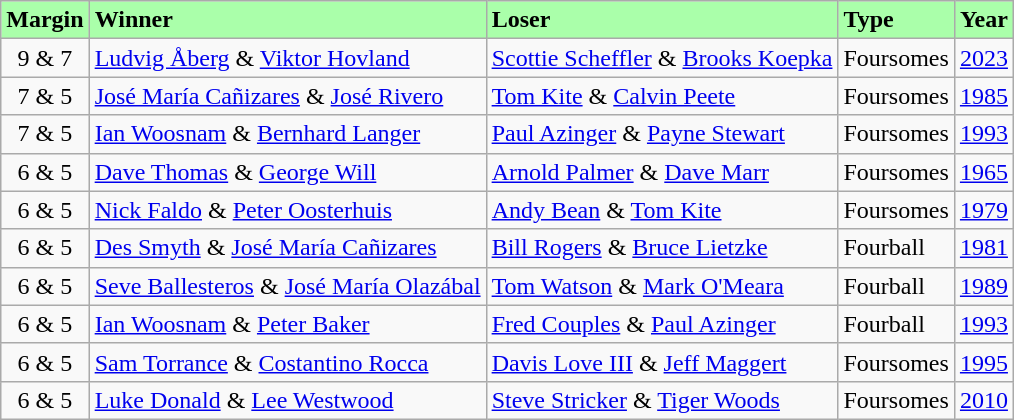<table class="wikitable">
<tr style="background:#aaffaa;" style="text-align:center">
<td><strong>Margin</strong></td>
<td><strong>Winner</strong></td>
<td><strong>Loser</strong></td>
<td><strong>Type</strong></td>
<td><strong>Year</strong></td>
</tr>
<tr>
<td align=center>9 & 7</td>
<td><a href='#'>Ludvig Åberg</a> & <a href='#'>Viktor Hovland</a></td>
<td><a href='#'>Scottie Scheffler</a> & <a href='#'>Brooks Koepka</a></td>
<td>Foursomes</td>
<td><a href='#'>2023</a></td>
</tr>
<tr>
<td align=center>7 & 5</td>
<td><a href='#'>José María Cañizares</a> & <a href='#'>José Rivero</a></td>
<td><a href='#'>Tom Kite</a> & <a href='#'>Calvin Peete</a></td>
<td>Foursomes</td>
<td><a href='#'>1985</a></td>
</tr>
<tr>
<td align=center>7 & 5</td>
<td><a href='#'>Ian Woosnam</a> & <a href='#'>Bernhard Langer</a></td>
<td><a href='#'>Paul Azinger</a> & <a href='#'>Payne Stewart</a></td>
<td>Foursomes</td>
<td><a href='#'>1993</a></td>
</tr>
<tr>
<td align=center>6 & 5</td>
<td><a href='#'>Dave Thomas</a> & <a href='#'>George Will</a></td>
<td><a href='#'>Arnold Palmer</a> & <a href='#'>Dave Marr</a></td>
<td>Foursomes</td>
<td><a href='#'>1965</a></td>
</tr>
<tr>
<td align=center>6 & 5</td>
<td><a href='#'>Nick Faldo</a> & <a href='#'>Peter Oosterhuis</a></td>
<td><a href='#'>Andy Bean</a> & <a href='#'>Tom Kite</a></td>
<td>Foursomes</td>
<td><a href='#'>1979</a></td>
</tr>
<tr>
<td align=center>6 & 5</td>
<td><a href='#'>Des Smyth</a> & <a href='#'>José María Cañizares</a></td>
<td><a href='#'>Bill Rogers</a> & <a href='#'>Bruce Lietzke</a></td>
<td>Fourball</td>
<td><a href='#'>1981</a></td>
</tr>
<tr>
<td align=center>6 & 5</td>
<td><a href='#'>Seve Ballesteros</a> & <a href='#'>José María Olazábal</a></td>
<td><a href='#'>Tom Watson</a> & <a href='#'>Mark O'Meara</a></td>
<td>Fourball</td>
<td><a href='#'>1989</a></td>
</tr>
<tr>
<td align=center>6 & 5</td>
<td><a href='#'>Ian Woosnam</a> & <a href='#'>Peter Baker</a></td>
<td><a href='#'>Fred Couples</a> & <a href='#'>Paul Azinger</a></td>
<td>Fourball</td>
<td><a href='#'>1993</a></td>
</tr>
<tr>
<td align=center>6 & 5</td>
<td><a href='#'>Sam Torrance</a> & <a href='#'>Costantino Rocca</a></td>
<td><a href='#'>Davis Love III</a> & <a href='#'>Jeff Maggert</a></td>
<td>Foursomes</td>
<td><a href='#'>1995</a></td>
</tr>
<tr>
<td align=center>6 & 5</td>
<td><a href='#'>Luke Donald</a> & <a href='#'>Lee Westwood</a></td>
<td><a href='#'>Steve Stricker</a> & <a href='#'>Tiger Woods</a></td>
<td>Foursomes</td>
<td><a href='#'>2010</a></td>
</tr>
</table>
